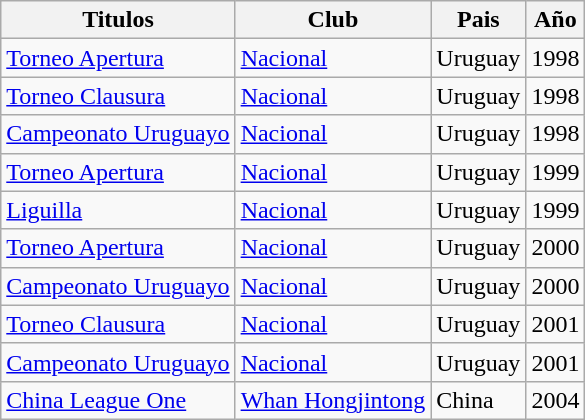<table class="wikitable">
<tr>
<th>Titulos</th>
<th>Club</th>
<th>Pais</th>
<th>Año</th>
</tr>
<tr>
<td><a href='#'>Torneo Apertura</a></td>
<td><a href='#'>Nacional</a></td>
<td>Uruguay</td>
<td>1998</td>
</tr>
<tr>
<td><a href='#'>Torneo Clausura</a></td>
<td><a href='#'>Nacional</a></td>
<td>Uruguay</td>
<td>1998</td>
</tr>
<tr>
<td><a href='#'>Campeonato Uruguayo</a></td>
<td><a href='#'>Nacional</a></td>
<td>Uruguay</td>
<td>1998</td>
</tr>
<tr>
<td><a href='#'>Torneo Apertura</a></td>
<td><a href='#'>Nacional</a></td>
<td>Uruguay</td>
<td>1999</td>
</tr>
<tr>
<td><a href='#'>Liguilla</a></td>
<td><a href='#'>Nacional</a></td>
<td>Uruguay</td>
<td>1999</td>
</tr>
<tr>
<td><a href='#'>Torneo Apertura</a></td>
<td><a href='#'>Nacional</a></td>
<td>Uruguay</td>
<td>2000</td>
</tr>
<tr>
<td><a href='#'>Campeonato Uruguayo</a></td>
<td><a href='#'>Nacional</a></td>
<td>Uruguay</td>
<td>2000</td>
</tr>
<tr>
<td><a href='#'>Torneo Clausura</a></td>
<td><a href='#'>Nacional</a></td>
<td>Uruguay</td>
<td>2001</td>
</tr>
<tr>
<td><a href='#'>Campeonato Uruguayo</a></td>
<td><a href='#'>Nacional</a></td>
<td>Uruguay</td>
<td>2001</td>
</tr>
<tr>
<td><a href='#'>China League One</a></td>
<td><a href='#'>Whan Hongjintong</a></td>
<td>China</td>
<td>2004</td>
</tr>
</table>
